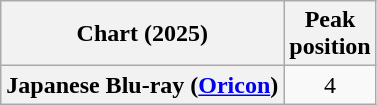<table class="wikitable plainrowheaders" style="text-align:center">
<tr>
<th scope="col">Chart (2025)</th>
<th scope="col">Peak<br> position</th>
</tr>
<tr>
<th scope="row">Japanese Blu-ray (<a href='#'>Oricon</a>)</th>
<td>4</td>
</tr>
</table>
